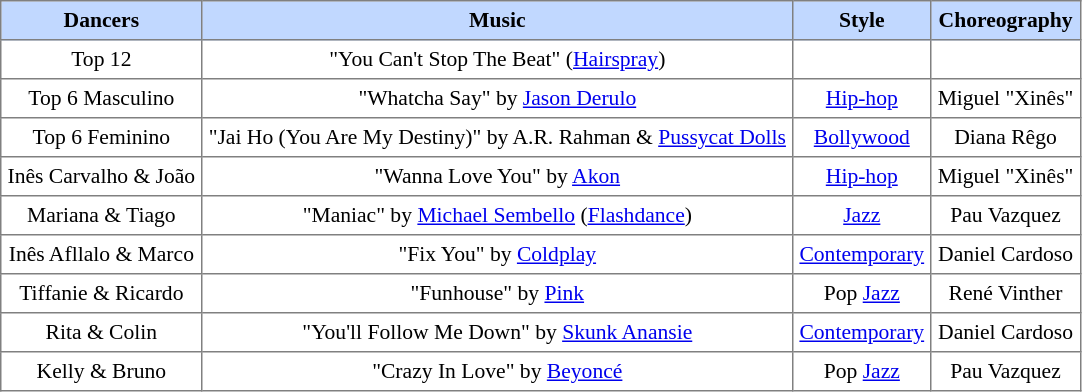<table border="1" cellpadding="4" cellspacing="0" style="text-align:center; font-size:90%; border-collapse:collapse">
<tr style="background:#C1D8FF;">
<th>Dancers</th>
<th>Music</th>
<th>Style</th>
<th>Choreography</th>
</tr>
<tr>
<td>Top 12</td>
<td>"You Can't Stop The Beat" (<a href='#'>Hairspray</a>)</td>
<td></td>
<td></td>
</tr>
<tr>
<td>Top 6 Masculino</td>
<td>"Whatcha Say" by <a href='#'>Jason Derulo</a></td>
<td><a href='#'>Hip-hop</a></td>
<td>Miguel "Xinês"</td>
</tr>
<tr>
<td>Top 6 Feminino</td>
<td>"Jai Ho (You Are My Destiny)" by A.R. Rahman & <a href='#'>Pussycat Dolls</a></td>
<td><a href='#'>Bollywood</a></td>
<td>Diana Rêgo</td>
</tr>
<tr>
<td>Inês Carvalho & João</td>
<td>"Wanna Love You" by <a href='#'>Akon</a></td>
<td><a href='#'>Hip-hop</a></td>
<td>Miguel "Xinês"</td>
</tr>
<tr>
<td>Mariana & Tiago</td>
<td>"Maniac" by <a href='#'>Michael Sembello</a> (<a href='#'>Flashdance</a>)</td>
<td><a href='#'>Jazz</a></td>
<td>Pau Vazquez</td>
</tr>
<tr>
<td>Inês Afllalo & Marco</td>
<td>"Fix You" by <a href='#'>Coldplay</a></td>
<td><a href='#'>Contemporary</a></td>
<td>Daniel Cardoso</td>
</tr>
<tr>
<td>Tiffanie & Ricardo</td>
<td>"Funhouse" by <a href='#'>Pink</a></td>
<td>Pop <a href='#'>Jazz</a></td>
<td>René Vinther</td>
</tr>
<tr>
<td>Rita & Colin</td>
<td>"You'll Follow Me Down" by <a href='#'>Skunk Anansie</a></td>
<td><a href='#'>Contemporary</a></td>
<td>Daniel Cardoso</td>
</tr>
<tr>
<td>Kelly & Bruno</td>
<td>"Crazy In Love" by <a href='#'>Beyoncé</a></td>
<td>Pop <a href='#'>Jazz</a></td>
<td>Pau Vazquez</td>
</tr>
</table>
